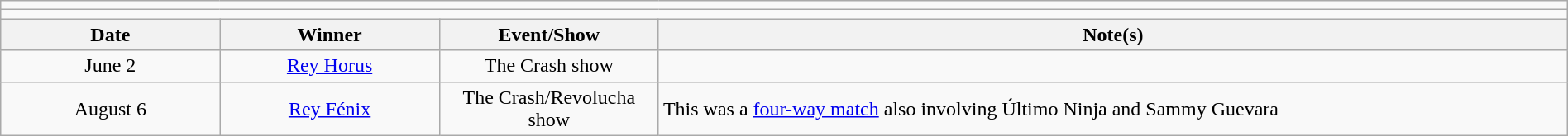<table class="wikitable" style="text-align:center; width:100%;">
<tr>
<td colspan="5"></td>
</tr>
<tr>
<td colspan="5"><strong></strong></td>
</tr>
<tr>
<th width=14%>Date</th>
<th width=14%>Winner</th>
<th width=14%>Event/Show</th>
<th width=58%>Note(s)</th>
</tr>
<tr>
<td>June 2</td>
<td><a href='#'>Rey Horus</a></td>
<td>The Crash show</td>
<td align=left></td>
</tr>
<tr>
<td>August 6</td>
<td><a href='#'>Rey Fénix</a></td>
<td>The Crash/Revolucha show</td>
<td align=left>This was a <a href='#'>four-way match</a> also involving Último Ninja and Sammy Guevara</td>
</tr>
</table>
